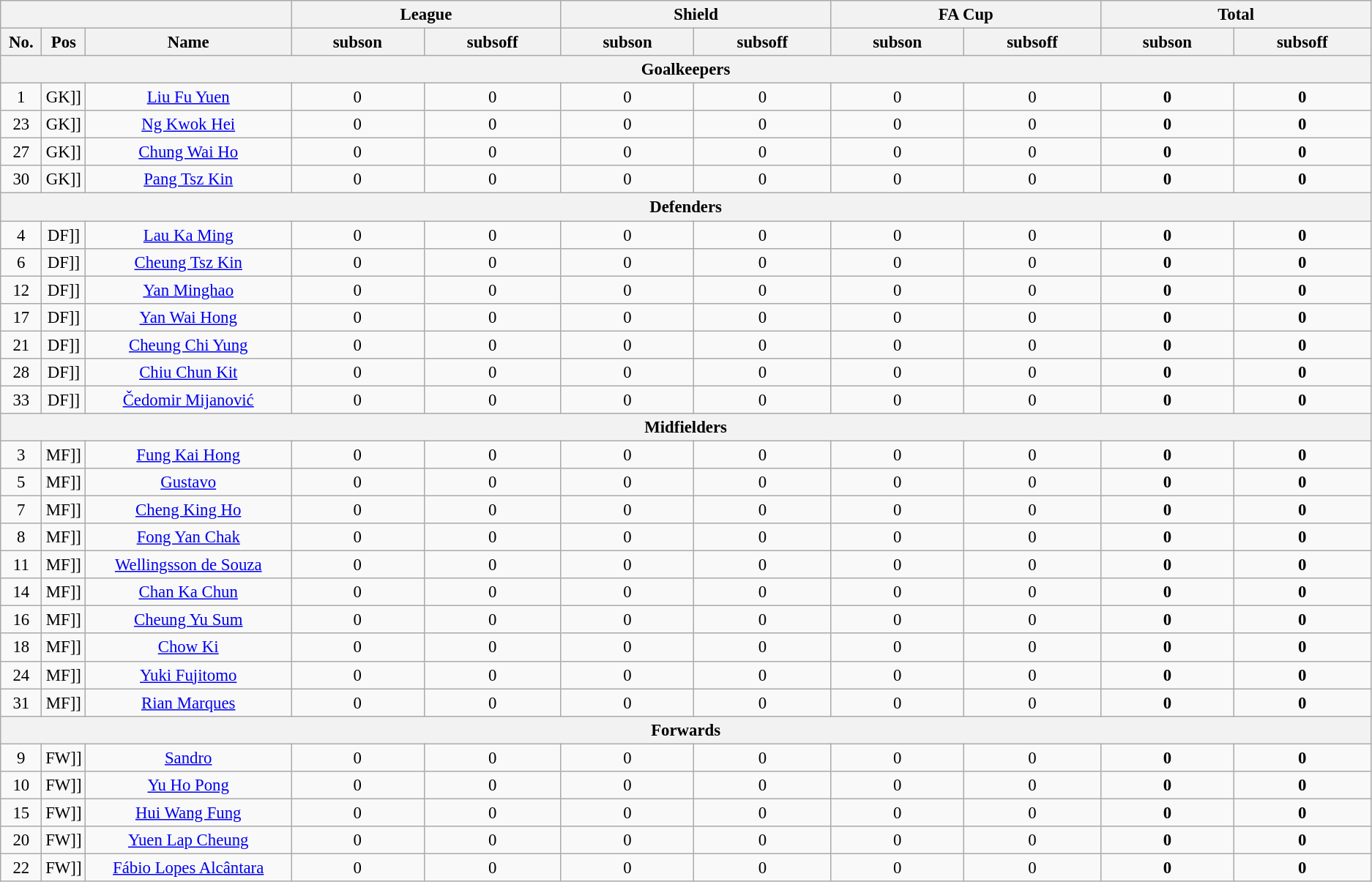<table class="wikitable" style="font-size: 95%; text-align:center;">
<tr>
<th colspan=3></th>
<th colspan=2>League</th>
<th colspan=2>Shield</th>
<th colspan=2>FA Cup</th>
<th colspan=2>Total</th>
</tr>
<tr>
<th width="3%"><strong>No.</strong></th>
<th width="3%"><strong>Pos</strong></th>
<th width="15%"><strong>Name</strong></th>
<th width=20>subson</th>
<th width=20>subsoff</th>
<th width=20>subson</th>
<th width=20>subsoff</th>
<th width=20>subson</th>
<th width=20>subsoff</th>
<th width=20>subson</th>
<th width=20>subsoff</th>
</tr>
<tr>
<th colspan=15>Goalkeepers</th>
</tr>
<tr>
<td>1</td>
<td [[>GK]]</td>
<td><a href='#'>Liu Fu Yuen</a></td>
<td>0</td>
<td>0</td>
<td>0</td>
<td>0</td>
<td>0</td>
<td>0</td>
<td><strong>0</strong></td>
<td><strong>0</strong></td>
</tr>
<tr>
<td>23</td>
<td [[>GK]]</td>
<td><a href='#'>Ng Kwok Hei</a></td>
<td>0</td>
<td>0</td>
<td>0</td>
<td>0</td>
<td>0</td>
<td>0</td>
<td><strong>0</strong></td>
<td><strong>0</strong></td>
</tr>
<tr>
<td>27</td>
<td [[>GK]]</td>
<td><a href='#'>Chung Wai Ho</a></td>
<td>0</td>
<td>0</td>
<td>0</td>
<td>0</td>
<td>0</td>
<td>0</td>
<td><strong>0</strong></td>
<td><strong>0</strong></td>
</tr>
<tr>
<td>30</td>
<td [[>GK]]</td>
<td><a href='#'>Pang Tsz Kin</a></td>
<td>0</td>
<td>0</td>
<td>0</td>
<td>0</td>
<td>0</td>
<td>0</td>
<td><strong>0</strong></td>
<td><strong>0</strong></td>
</tr>
<tr>
<th colspan=15>Defenders</th>
</tr>
<tr>
<td>4</td>
<td [[>DF]]</td>
<td><a href='#'>Lau Ka Ming</a></td>
<td>0</td>
<td>0</td>
<td>0</td>
<td>0</td>
<td>0</td>
<td>0</td>
<td><strong>0</strong></td>
<td><strong>0</strong></td>
</tr>
<tr>
<td>6</td>
<td [[>DF]]</td>
<td><a href='#'>Cheung Tsz Kin</a></td>
<td>0</td>
<td>0</td>
<td>0</td>
<td>0</td>
<td>0</td>
<td>0</td>
<td><strong>0</strong></td>
<td><strong>0</strong></td>
</tr>
<tr>
<td>12</td>
<td [[>DF]]</td>
<td><a href='#'>Yan Minghao</a></td>
<td>0</td>
<td>0</td>
<td>0</td>
<td>0</td>
<td>0</td>
<td>0</td>
<td><strong>0</strong></td>
<td><strong>0</strong></td>
</tr>
<tr>
<td>17</td>
<td [[>DF]]</td>
<td><a href='#'>Yan Wai Hong</a></td>
<td>0</td>
<td>0</td>
<td>0</td>
<td>0</td>
<td>0</td>
<td>0</td>
<td><strong>0</strong></td>
<td><strong>0</strong></td>
</tr>
<tr>
<td>21</td>
<td [[>DF]]</td>
<td><a href='#'>Cheung Chi Yung</a></td>
<td>0</td>
<td>0</td>
<td>0</td>
<td>0</td>
<td>0</td>
<td>0</td>
<td><strong>0</strong></td>
<td><strong>0</strong></td>
</tr>
<tr>
<td>28</td>
<td [[>DF]]</td>
<td><a href='#'>Chiu Chun Kit</a></td>
<td>0</td>
<td>0</td>
<td>0</td>
<td>0</td>
<td>0</td>
<td>0</td>
<td><strong>0</strong></td>
<td><strong>0</strong></td>
</tr>
<tr>
<td>33</td>
<td [[>DF]]</td>
<td><a href='#'>Čedomir Mijanović</a></td>
<td>0</td>
<td>0</td>
<td>0</td>
<td>0</td>
<td>0</td>
<td>0</td>
<td><strong>0</strong></td>
<td><strong>0</strong></td>
</tr>
<tr>
<th colspan=15>Midfielders</th>
</tr>
<tr>
<td>3</td>
<td [[>MF]]</td>
<td><a href='#'>Fung Kai Hong</a></td>
<td>0</td>
<td>0</td>
<td>0</td>
<td>0</td>
<td>0</td>
<td>0</td>
<td><strong>0</strong></td>
<td><strong>0</strong></td>
</tr>
<tr>
<td>5</td>
<td [[>MF]]</td>
<td><a href='#'>Gustavo</a></td>
<td>0</td>
<td>0</td>
<td>0</td>
<td>0</td>
<td>0</td>
<td>0</td>
<td><strong>0</strong></td>
<td><strong>0</strong></td>
</tr>
<tr>
<td>7</td>
<td [[>MF]]</td>
<td><a href='#'>Cheng King Ho</a></td>
<td>0</td>
<td>0</td>
<td>0</td>
<td>0</td>
<td>0</td>
<td>0</td>
<td><strong>0</strong></td>
<td><strong>0</strong></td>
</tr>
<tr>
<td>8</td>
<td [[>MF]]</td>
<td><a href='#'>Fong Yan Chak</a></td>
<td>0</td>
<td>0</td>
<td>0</td>
<td>0</td>
<td>0</td>
<td>0</td>
<td><strong>0</strong></td>
<td><strong>0</strong></td>
</tr>
<tr>
<td>11</td>
<td [[>MF]]</td>
<td><a href='#'>Wellingsson de Souza</a></td>
<td>0</td>
<td>0</td>
<td>0</td>
<td>0</td>
<td>0</td>
<td>0</td>
<td><strong>0</strong></td>
<td><strong>0</strong></td>
</tr>
<tr>
<td>14</td>
<td [[>MF]]</td>
<td><a href='#'>Chan Ka Chun</a></td>
<td>0</td>
<td>0</td>
<td>0</td>
<td>0</td>
<td>0</td>
<td>0</td>
<td><strong>0</strong></td>
<td><strong>0</strong></td>
</tr>
<tr>
<td>16</td>
<td [[>MF]]</td>
<td><a href='#'>Cheung Yu Sum</a></td>
<td>0</td>
<td>0</td>
<td>0</td>
<td>0</td>
<td>0</td>
<td>0</td>
<td><strong>0</strong></td>
<td><strong>0</strong></td>
</tr>
<tr>
<td>18</td>
<td [[>MF]]</td>
<td><a href='#'>Chow Ki</a></td>
<td>0</td>
<td>0</td>
<td>0</td>
<td>0</td>
<td>0</td>
<td>0</td>
<td><strong>0</strong></td>
<td><strong>0</strong></td>
</tr>
<tr>
<td>24</td>
<td [[>MF]]</td>
<td><a href='#'>Yuki Fujitomo</a></td>
<td>0</td>
<td>0</td>
<td>0</td>
<td>0</td>
<td>0</td>
<td>0</td>
<td><strong>0</strong></td>
<td><strong>0</strong></td>
</tr>
<tr>
<td>31</td>
<td [[>MF]]</td>
<td><a href='#'>Rian Marques</a></td>
<td>0</td>
<td>0</td>
<td>0</td>
<td>0</td>
<td>0</td>
<td>0</td>
<td><strong>0</strong></td>
<td><strong>0</strong></td>
</tr>
<tr>
<th colspan=15>Forwards</th>
</tr>
<tr>
<td>9</td>
<td [[>FW]]</td>
<td><a href='#'>Sandro</a></td>
<td>0</td>
<td>0</td>
<td>0</td>
<td>0</td>
<td>0</td>
<td>0</td>
<td><strong>0</strong></td>
<td><strong>0</strong></td>
</tr>
<tr>
<td>10</td>
<td [[>FW]]</td>
<td><a href='#'>Yu Ho Pong</a></td>
<td>0</td>
<td>0</td>
<td>0</td>
<td>0</td>
<td>0</td>
<td>0</td>
<td><strong>0</strong></td>
<td><strong>0</strong></td>
</tr>
<tr>
<td>15</td>
<td [[>FW]]</td>
<td><a href='#'>Hui Wang Fung</a></td>
<td>0</td>
<td>0</td>
<td>0</td>
<td>0</td>
<td>0</td>
<td>0</td>
<td><strong>0</strong></td>
<td><strong>0</strong></td>
</tr>
<tr>
<td>20</td>
<td [[>FW]]</td>
<td><a href='#'>Yuen Lap Cheung</a></td>
<td>0</td>
<td>0</td>
<td>0</td>
<td>0</td>
<td>0</td>
<td>0</td>
<td><strong>0</strong></td>
<td><strong>0</strong></td>
</tr>
<tr>
<td>22</td>
<td [[>FW]]</td>
<td><a href='#'>Fábio Lopes Alcântara</a></td>
<td>0</td>
<td>0</td>
<td>0</td>
<td>0</td>
<td>0</td>
<td>0</td>
<td><strong>0</strong></td>
<td><strong>0</strong></td>
</tr>
</table>
